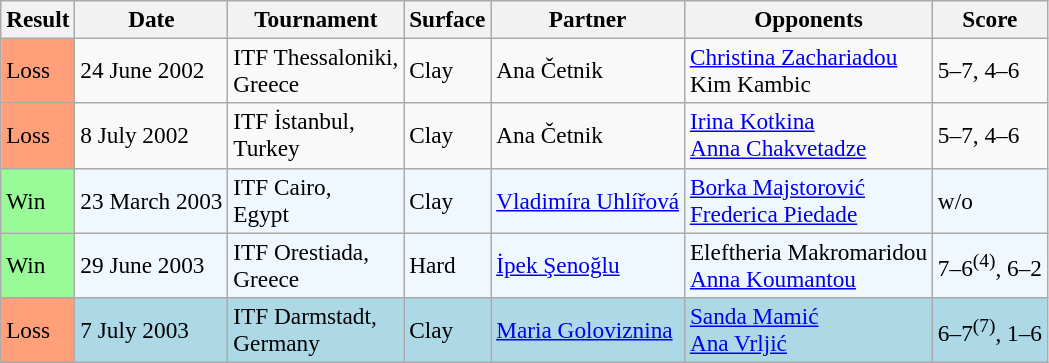<table class="sortable wikitable" style=font-size:97%>
<tr>
<th>Result</th>
<th>Date</th>
<th>Tournament</th>
<th>Surface</th>
<th>Partner</th>
<th>Opponents</th>
<th class="unsortable">Score</th>
</tr>
<tr>
<td bgcolor="FFA07A">Loss</td>
<td>24 June 2002</td>
<td>ITF Thessaloniki, <br>Greece</td>
<td>Clay</td>
<td> Ana Četnik</td>
<td> <a href='#'>Christina Zachariadou</a> <br>  Kim Kambic</td>
<td>5–7, 4–6</td>
</tr>
<tr>
<td bgcolor="FFA07A">Loss</td>
<td>8 July 2002</td>
<td>ITF İstanbul, <br>Turkey</td>
<td>Clay</td>
<td> Ana Četnik</td>
<td> <a href='#'>Irina Kotkina</a> <br>  <a href='#'>Anna Chakvetadze</a></td>
<td>5–7, 4–6</td>
</tr>
<tr style="background:#f0f8ff;">
<td style="background:#98fb98;">Win</td>
<td>23 March 2003</td>
<td>ITF Cairo, <br>Egypt</td>
<td>Clay</td>
<td> <a href='#'>Vladimíra Uhlířová</a></td>
<td> <a href='#'>Borka Majstorović</a> <br>  <a href='#'>Frederica Piedade</a></td>
<td>w/o</td>
</tr>
<tr style="background:#f0f8ff;">
<td style="background:#98fb98;">Win</td>
<td>29 June 2003</td>
<td>ITF Orestiada, <br>Greece</td>
<td>Hard</td>
<td> <a href='#'>İpek Şenoğlu</a></td>
<td> Eleftheria Makromaridou <br>  <a href='#'>Anna Koumantou</a></td>
<td>7–6<sup>(4)</sup>, 6–2</td>
</tr>
<tr style="background:lightblue;">
<td style="background:#ffa07a;">Loss</td>
<td>7 July 2003</td>
<td>ITF Darmstadt, <br>Germany</td>
<td>Clay</td>
<td> <a href='#'>Maria Goloviznina</a></td>
<td> <a href='#'>Sanda Mamić</a> <br>  <a href='#'>Ana Vrljić</a></td>
<td>6–7<sup>(7)</sup>, 1–6</td>
</tr>
</table>
